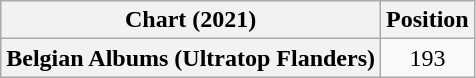<table class="wikitable plainrowheaders">
<tr>
<th>Chart (2021)</th>
<th>Position</th>
</tr>
<tr>
<th scope="row">Belgian Albums (Ultratop Flanders)</th>
<td style="text-align:center;">193</td>
</tr>
</table>
